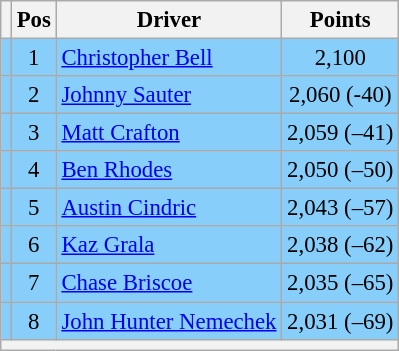<table class="wikitable" style="font-size: 95%;">
<tr>
<th></th>
<th>Pos</th>
<th>Driver</th>
<th>Points</th>
</tr>
<tr style="background:#87CEFA;">
<td align="left"></td>
<td style="text-align:center;">1</td>
<td><a href='#'>Christopher Bell</a></td>
<td style="text-align:center;">2,100</td>
</tr>
<tr style="background:#87CEFA;">
<td align="left"></td>
<td style="text-align:center;">2</td>
<td style="background:#87CEFA;"><a href='#'>Johnny Sauter</a></td>
<td style="text-align:center;">2,060 (-40)</td>
</tr>
<tr style="background:#87CEFA;">
<td align="left"></td>
<td style="text-align:center;">3</td>
<td><a href='#'>Matt Crafton</a></td>
<td style="text-align:center;">2,059 (–41)</td>
</tr>
<tr style="background:#87CEFA;">
<td align="left"></td>
<td style="text-align:center;">4</td>
<td><a href='#'>Ben Rhodes</a></td>
<td style="text-align:center;">2,050 (–50)</td>
</tr>
<tr style="background:#87CEFA;">
<td align="left"></td>
<td style="text-align:center;">5</td>
<td><a href='#'>Austin Cindric</a></td>
<td style="text-align:center;">2,043 (–57)</td>
</tr>
<tr style="background:#87CEFA;">
<td align="left"></td>
<td style="text-align:center;">6</td>
<td><a href='#'>Kaz Grala</a></td>
<td style="text-align:center;">2,038 (–62)</td>
</tr>
<tr style="background:#87CEFA;">
<td align="left"></td>
<td style="text-align:center;">7</td>
<td><a href='#'>Chase Briscoe</a></td>
<td style="text-align:center;">2,035 (–65)</td>
</tr>
<tr style="background:#87CEFA;">
<td align="left"></td>
<td style="text-align:center;">8</td>
<td><a href='#'>John Hunter Nemechek</a></td>
<td style="text-align:center;">2,031 (–69)</td>
</tr>
<tr class="sortbottom">
<th colspan="9"></th>
</tr>
</table>
